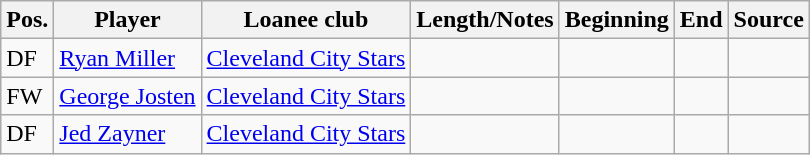<table class="wikitable sortable" style="text-align: left">
<tr>
<th><strong>Pos.</strong></th>
<th><strong>Player</strong></th>
<th><strong>Loanee club</strong></th>
<th><strong>Length/Notes</strong></th>
<th><strong>Beginning</strong></th>
<th><strong>End</strong></th>
<th><strong>Source</strong></th>
</tr>
<tr>
<td>DF</td>
<td> <a href='#'>Ryan Miller</a></td>
<td> <a href='#'>Cleveland City Stars</a></td>
<td></td>
<td></td>
<td></td>
<td align=center></td>
</tr>
<tr>
<td>FW</td>
<td> <a href='#'>George Josten</a></td>
<td> <a href='#'>Cleveland City Stars</a></td>
<td></td>
<td></td>
<td></td>
<td align=center></td>
</tr>
<tr>
<td>DF</td>
<td> <a href='#'>Jed Zayner</a></td>
<td> <a href='#'>Cleveland City Stars</a></td>
<td></td>
<td></td>
<td></td>
<td align=center></td>
</tr>
</table>
